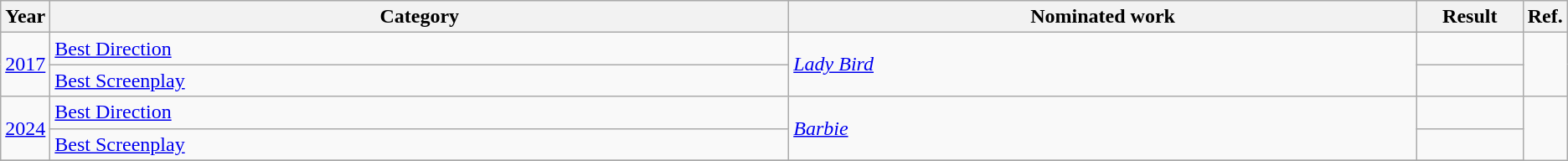<table class=wikitable>
<tr>
<th scope="col" style="width:1em;">Year</th>
<th scope="col" style="width:39em;">Category</th>
<th scope="col" style="width:33em;">Nominated work</th>
<th scope="col" style="width:5em;">Result</th>
<th scope="col" style="width:1em;">Ref.</th>
</tr>
<tr>
<td rowspan="2"><a href='#'>2017</a></td>
<td><a href='#'>Best Direction</a></td>
<td rowspan="2"><em><a href='#'>Lady Bird</a></em></td>
<td></td>
<td style="text-align:center;" rowspan="2"></td>
</tr>
<tr>
<td><a href='#'>Best Screenplay</a></td>
<td></td>
</tr>
<tr>
<td rowspan="2"><a href='#'>2024</a></td>
<td><a href='#'>Best Direction</a></td>
<td rowspan="2"><em><a href='#'> Barbie</a></em></td>
<td></td>
</tr>
<tr>
<td><a href='#'>Best Screenplay</a></td>
<td></td>
</tr>
<tr>
</tr>
</table>
